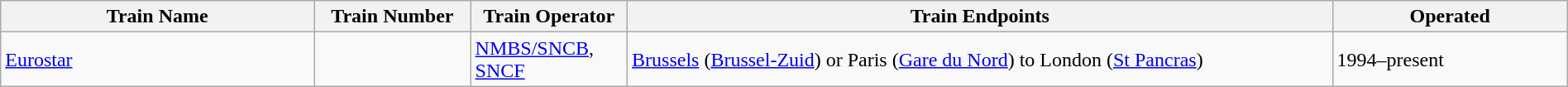<table class="wikitable" width=100%>
<tr>
<th width=20%>Train Name</th>
<th width=10%>Train Number</th>
<th width=10%>Train Operator</th>
<th width=45%>Train Endpoints</th>
<th width=15%>Operated</th>
</tr>
<tr>
<td><a href='#'>Eurostar</a></td>
<td></td>
<td><a href='#'>NMBS/SNCB</a>, <a href='#'>SNCF</a></td>
<td><a href='#'>Brussels</a> (<a href='#'>Brussel-Zuid</a>) or Paris (<a href='#'>Gare du Nord</a>) to London (<a href='#'>St Pancras</a>)</td>
<td>1994–present</td>
</tr>
</table>
